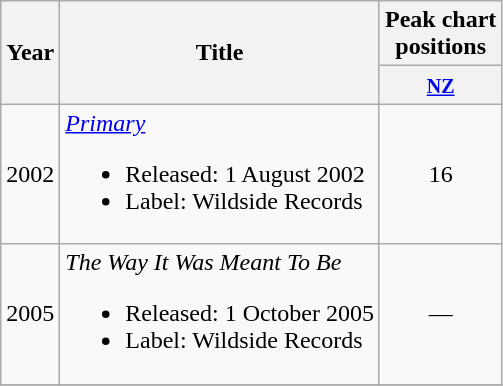<table class="wikitable plainrowheaders">
<tr>
<th rowspan="2">Year</th>
<th rowspan="2">Title</th>
<th>Peak chart<br>positions</th>
</tr>
<tr>
<th><small><a href='#'>NZ</a></small></th>
</tr>
<tr>
<td>2002</td>
<td><em><a href='#'>Primary</a></em><br><ul><li>Released: 1 August 2002</li><li>Label: Wildside Records</li></ul></td>
<td align=center>16</td>
</tr>
<tr>
<td>2005</td>
<td><em>The Way It Was Meant To Be</em><br><ul><li>Released: 1 October 2005</li><li>Label: Wildside Records</li></ul></td>
<td align=center>—</td>
</tr>
<tr>
</tr>
</table>
